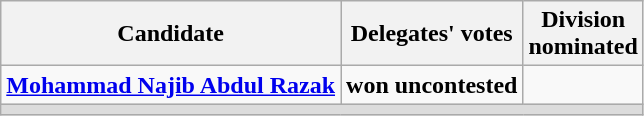<table class=wikitable>
<tr>
<th>Candidate</th>
<th>Delegates' votes</th>
<th>Division <br>nominated</th>
</tr>
<tr>
<td><strong><a href='#'>Mohammad Najib Abdul Razak</a></strong></td>
<td align=center><strong>won uncontested</strong></td>
<td align=center><strong></strong></td>
</tr>
<tr>
<td colspan=3 bgcolor=dcdcdc></td>
</tr>
</table>
